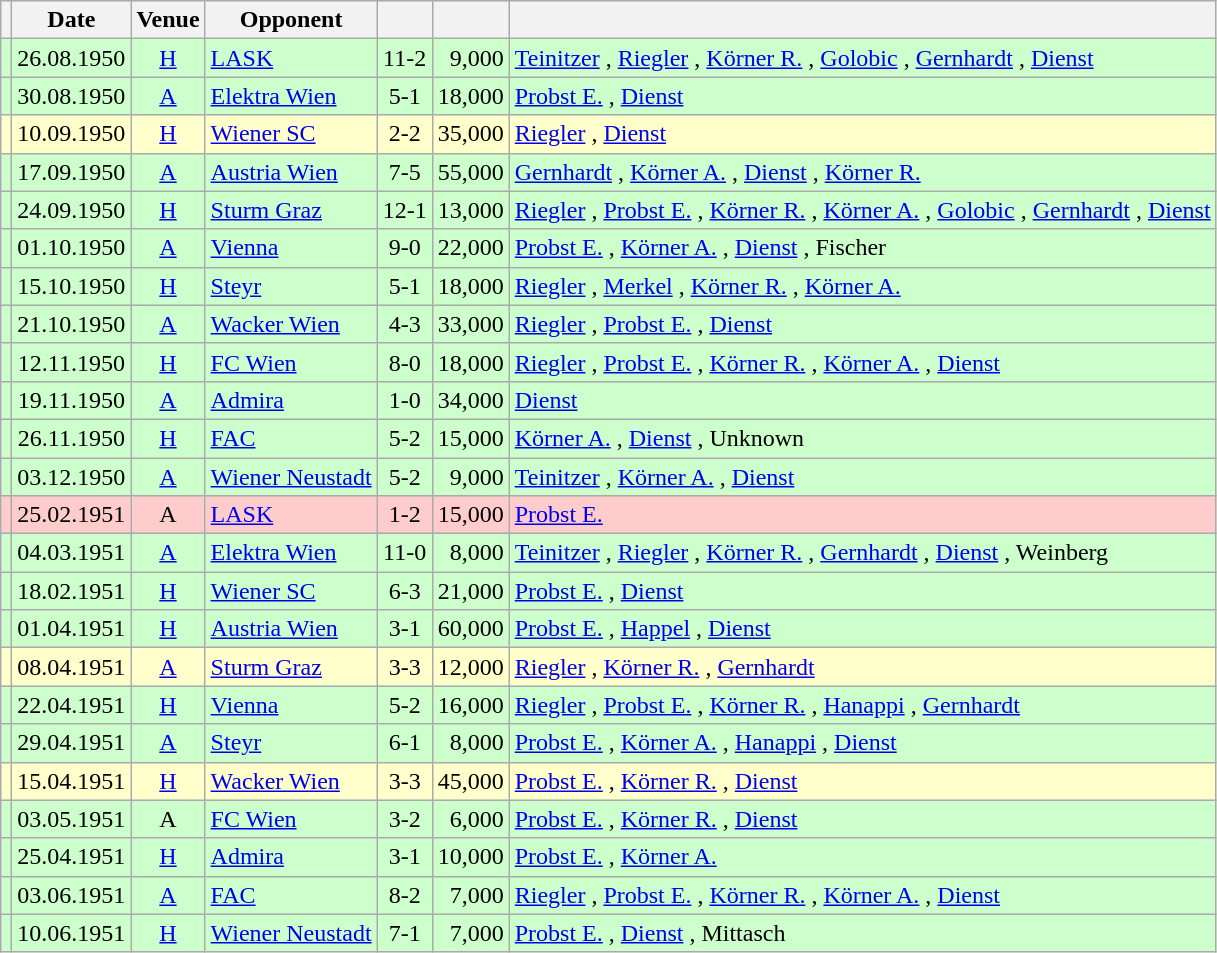<table class="wikitable" Style="text-align: center">
<tr>
<th></th>
<th>Date</th>
<th>Venue</th>
<th>Opponent</th>
<th></th>
<th></th>
<th></th>
</tr>
<tr style="background:#cfc">
<td></td>
<td>26.08.1950</td>
<td><a href='#'>H</a></td>
<td align="left"><a href='#'>LASK</a></td>
<td>11-2</td>
<td align="right">9,000</td>
<td align="left"><a href='#'>Teinitzer</a>   , <a href='#'>Riegler</a> , <a href='#'>Körner R.</a>   , <a href='#'>Golobic</a> , <a href='#'>Gernhardt</a>  , <a href='#'>Dienst</a> </td>
</tr>
<tr style="background:#cfc">
<td></td>
<td>30.08.1950</td>
<td><a href='#'>A</a></td>
<td align="left"><a href='#'>Elektra Wien</a></td>
<td>5-1</td>
<td align="right">18,000</td>
<td align="left"><a href='#'>Probst E.</a>   , <a href='#'>Dienst</a>  </td>
</tr>
<tr style="background:#ffc">
<td></td>
<td>10.09.1950</td>
<td><a href='#'>H</a></td>
<td align="left"><a href='#'>Wiener SC</a></td>
<td>2-2</td>
<td align="right">35,000</td>
<td align="left"><a href='#'>Riegler</a> , <a href='#'>Dienst</a> </td>
</tr>
<tr style="background:#cfc">
<td></td>
<td>17.09.1950</td>
<td><a href='#'>A</a></td>
<td align="left"><a href='#'>Austria Wien</a></td>
<td>7-5</td>
<td align="right">55,000</td>
<td align="left"><a href='#'>Gernhardt</a>  , <a href='#'>Körner A.</a> , <a href='#'>Dienst</a>  , <a href='#'>Körner R.</a>  </td>
</tr>
<tr style="background:#cfc">
<td></td>
<td>24.09.1950</td>
<td><a href='#'>H</a></td>
<td align="left"><a href='#'>Sturm Graz</a></td>
<td>12-1</td>
<td align="right">13,000</td>
<td align="left"><a href='#'>Riegler</a> , <a href='#'>Probst E.</a>  , <a href='#'>Körner R.</a>  , <a href='#'>Körner A.</a>  , <a href='#'>Golobic</a> , <a href='#'>Gernhardt</a> , <a href='#'>Dienst</a>   </td>
</tr>
<tr style="background:#cfc">
<td></td>
<td>01.10.1950</td>
<td><a href='#'>A</a></td>
<td align="left"><a href='#'>Vienna</a></td>
<td>9-0</td>
<td align="right">22,000</td>
<td align="left"><a href='#'>Probst E.</a>  , <a href='#'>Körner A.</a> , <a href='#'>Dienst</a>     , Fischer </td>
</tr>
<tr style="background:#cfc">
<td></td>
<td>15.10.1950</td>
<td><a href='#'>H</a></td>
<td align="left"><a href='#'>Steyr</a></td>
<td>5-1</td>
<td align="right">18,000</td>
<td align="left"><a href='#'>Riegler</a> , <a href='#'>Merkel</a> , <a href='#'>Körner R.</a>  , <a href='#'>Körner A.</a> </td>
</tr>
<tr style="background:#cfc">
<td></td>
<td>21.10.1950</td>
<td><a href='#'>A</a></td>
<td align="left"><a href='#'>Wacker Wien</a></td>
<td>4-3</td>
<td align="right">33,000</td>
<td align="left"><a href='#'>Riegler</a> , <a href='#'>Probst E.</a> , <a href='#'>Dienst</a>  </td>
</tr>
<tr style="background:#cfc">
<td></td>
<td>12.11.1950</td>
<td><a href='#'>H</a></td>
<td align="left"><a href='#'>FC Wien</a></td>
<td>8-0</td>
<td align="right">18,000</td>
<td align="left"><a href='#'>Riegler</a>  , <a href='#'>Probst E.</a>   , <a href='#'>Körner R.</a> , <a href='#'>Körner A.</a> , <a href='#'>Dienst</a> </td>
</tr>
<tr style="background:#cfc">
<td></td>
<td>19.11.1950</td>
<td><a href='#'>A</a></td>
<td align="left"><a href='#'>Admira</a></td>
<td>1-0</td>
<td align="right">34,000</td>
<td align="left"><a href='#'>Dienst</a> </td>
</tr>
<tr style="background:#cfc">
<td></td>
<td>26.11.1950</td>
<td><a href='#'>H</a></td>
<td align="left"><a href='#'>FAC</a></td>
<td>5-2</td>
<td align="right">15,000</td>
<td align="left"><a href='#'>Körner A.</a> , <a href='#'>Dienst</a>   , Unknown </td>
</tr>
<tr style="background:#cfc">
<td></td>
<td>03.12.1950</td>
<td><a href='#'>A</a></td>
<td align="left"><a href='#'>Wiener Neustadt</a></td>
<td>5-2</td>
<td align="right">9,000</td>
<td align="left"><a href='#'>Teinitzer</a> , <a href='#'>Körner A.</a>   , <a href='#'>Dienst</a> </td>
</tr>
<tr style="background:#fcc">
<td></td>
<td>25.02.1951</td>
<td>A</td>
<td align="left"><a href='#'>LASK</a></td>
<td>1-2</td>
<td align="right">15,000</td>
<td align="left"><a href='#'>Probst E.</a> </td>
</tr>
<tr style="background:#cfc">
<td></td>
<td>04.03.1951</td>
<td><a href='#'>A</a></td>
<td align="left"><a href='#'>Elektra Wien</a></td>
<td>11-0</td>
<td align="right">8,000</td>
<td align="left"><a href='#'>Teinitzer</a> , <a href='#'>Riegler</a>  , <a href='#'>Körner R.</a>  , <a href='#'>Gernhardt</a>   , <a href='#'>Dienst</a>  , Weinberg </td>
</tr>
<tr style="background:#cfc">
<td></td>
<td>18.02.1951</td>
<td><a href='#'>H</a></td>
<td align="left"><a href='#'>Wiener SC</a></td>
<td>6-3</td>
<td align="right">21,000</td>
<td align="left"><a href='#'>Probst E.</a>   , <a href='#'>Dienst</a>   </td>
</tr>
<tr style="background:#cfc">
<td></td>
<td>01.04.1951</td>
<td><a href='#'>H</a></td>
<td align="left"><a href='#'>Austria Wien</a></td>
<td>3-1</td>
<td align="right">60,000</td>
<td align="left"><a href='#'>Probst E.</a> , <a href='#'>Happel</a> , <a href='#'>Dienst</a> </td>
</tr>
<tr style="background:#ffc">
<td></td>
<td>08.04.1951</td>
<td><a href='#'>A</a></td>
<td align="left"><a href='#'>Sturm Graz</a></td>
<td>3-3</td>
<td align="right">12,000</td>
<td align="left"><a href='#'>Riegler</a> , <a href='#'>Körner R.</a> , <a href='#'>Gernhardt</a> </td>
</tr>
<tr style="background:#cfc">
<td></td>
<td>22.04.1951</td>
<td><a href='#'>H</a></td>
<td align="left"><a href='#'>Vienna</a></td>
<td>5-2</td>
<td align="right">16,000</td>
<td align="left"><a href='#'>Riegler</a> , <a href='#'>Probst E.</a> , <a href='#'>Körner R.</a> , <a href='#'>Hanappi</a> , <a href='#'>Gernhardt</a> </td>
</tr>
<tr style="background:#cfc">
<td></td>
<td>29.04.1951</td>
<td><a href='#'>A</a></td>
<td align="left"><a href='#'>Steyr</a></td>
<td>6-1</td>
<td align="right">8,000</td>
<td align="left"><a href='#'>Probst E.</a> , <a href='#'>Körner A.</a> , <a href='#'>Hanappi</a> , <a href='#'>Dienst</a>   </td>
</tr>
<tr style="background:#ffc">
<td></td>
<td>15.04.1951</td>
<td><a href='#'>H</a></td>
<td align="left"><a href='#'>Wacker Wien</a></td>
<td>3-3</td>
<td align="right">45,000</td>
<td align="left"><a href='#'>Probst E.</a> , <a href='#'>Körner R.</a> , <a href='#'>Dienst</a> </td>
</tr>
<tr style="background:#cfc">
<td></td>
<td>03.05.1951</td>
<td>A</td>
<td align="left"><a href='#'>FC Wien</a></td>
<td>3-2</td>
<td align="right">6,000</td>
<td align="left"><a href='#'>Probst E.</a> , <a href='#'>Körner R.</a> , <a href='#'>Dienst</a> </td>
</tr>
<tr style="background:#cfc">
<td></td>
<td>25.04.1951</td>
<td><a href='#'>H</a></td>
<td align="left"><a href='#'>Admira</a></td>
<td>3-1</td>
<td align="right">10,000</td>
<td align="left"><a href='#'>Probst E.</a> , <a href='#'>Körner A.</a>  </td>
</tr>
<tr style="background:#cfc">
<td></td>
<td>03.06.1951</td>
<td><a href='#'>A</a></td>
<td align="left"><a href='#'>FAC</a></td>
<td>8-2</td>
<td align="right">7,000</td>
<td align="left"><a href='#'>Riegler</a> , <a href='#'>Probst E.</a>    , <a href='#'>Körner R.</a> , <a href='#'>Körner A.</a> , <a href='#'>Dienst</a> </td>
</tr>
<tr style="background:#cfc">
<td></td>
<td>10.06.1951</td>
<td><a href='#'>H</a></td>
<td align="left"><a href='#'>Wiener Neustadt</a></td>
<td>7-1</td>
<td align="right">7,000</td>
<td align="left"><a href='#'>Probst E.</a>   , <a href='#'>Dienst</a>   , Mittasch </td>
</tr>
</table>
